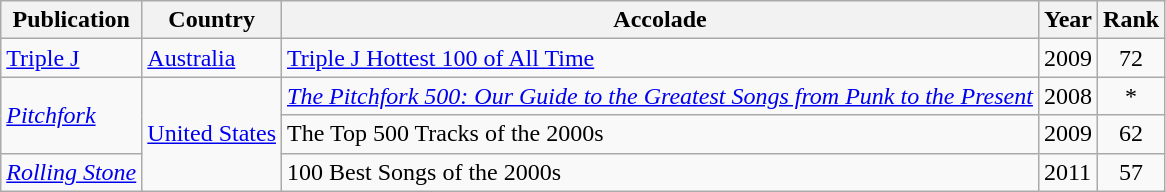<table class="wikitable">
<tr>
<th>Publication</th>
<th>Country</th>
<th>Accolade</th>
<th>Year</th>
<th>Rank</th>
</tr>
<tr>
<td><a href='#'>Triple J</a></td>
<td><a href='#'>Australia</a></td>
<td><a href='#'>Triple J Hottest 100 of All Time</a></td>
<td>2009</td>
<td align="center">72</td>
</tr>
<tr>
<td rowspan="2"><em><a href='#'>Pitchfork</a></em></td>
<td rowspan="3"><a href='#'>United States</a></td>
<td><em><a href='#'>The Pitchfork 500: Our Guide to the Greatest Songs from Punk to the Present</a></em></td>
<td>2008</td>
<td align="center">*</td>
</tr>
<tr>
<td>The Top 500 Tracks of the 2000s</td>
<td>2009</td>
<td align="center">62</td>
</tr>
<tr>
<td><em><a href='#'>Rolling Stone</a></em></td>
<td>100 Best Songs of the 2000s</td>
<td>2011</td>
<td align="center">57</td>
</tr>
</table>
